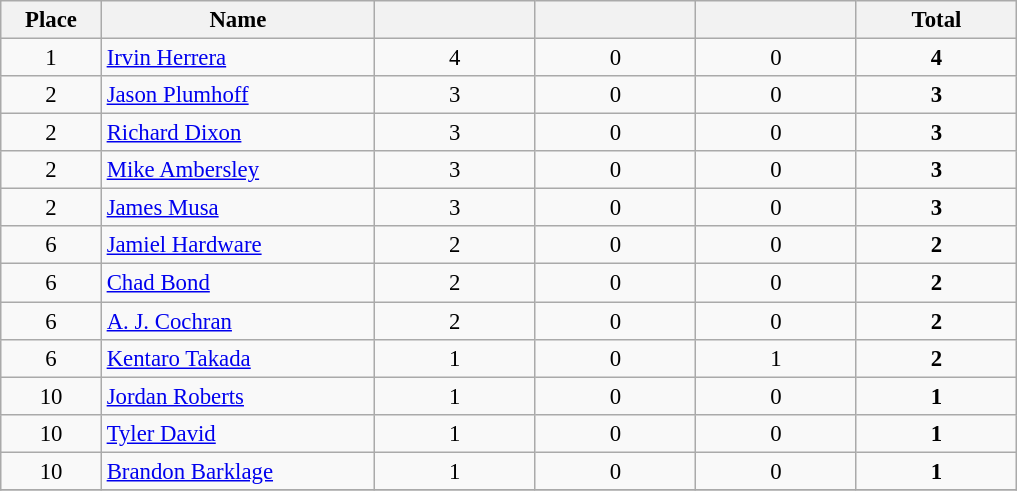<table class="wikitable" style="font-size: 95%; text-align: center;">
<tr>
<th width=60>Place</th>
<th width=175>Name</th>
<th width=100></th>
<th width=100></th>
<th width=100></th>
<th width=100><strong>Total</strong></th>
</tr>
<tr>
<td>1</td>
<td align="left"> <a href='#'>Irvin Herrera</a></td>
<td>4</td>
<td>0</td>
<td>0</td>
<td><strong>4</strong></td>
</tr>
<tr>
<td>2</td>
<td align="left"> <a href='#'>Jason Plumhoff</a></td>
<td>3</td>
<td>0</td>
<td>0</td>
<td><strong>3</strong></td>
</tr>
<tr>
<td>2</td>
<td align="left"> <a href='#'>Richard Dixon</a></td>
<td>3</td>
<td>0</td>
<td>0</td>
<td><strong>3</strong></td>
</tr>
<tr>
<td>2</td>
<td align="left"> <a href='#'>Mike Ambersley</a></td>
<td>3</td>
<td>0</td>
<td>0</td>
<td><strong>3</strong></td>
</tr>
<tr>
<td>2</td>
<td align="left"> <a href='#'>James Musa</a></td>
<td>3</td>
<td>0</td>
<td>0</td>
<td><strong>3</strong></td>
</tr>
<tr>
<td>6</td>
<td align="left"> <a href='#'>Jamiel Hardware</a></td>
<td>2</td>
<td>0</td>
<td>0</td>
<td><strong>2</strong></td>
</tr>
<tr>
<td>6</td>
<td align="left"> <a href='#'>Chad Bond</a></td>
<td>2</td>
<td>0</td>
<td>0</td>
<td><strong>2</strong></td>
</tr>
<tr>
<td>6</td>
<td align="left"> <a href='#'>A. J. Cochran</a></td>
<td>2</td>
<td>0</td>
<td>0</td>
<td><strong>2</strong></td>
</tr>
<tr>
<td>6</td>
<td align="left"> <a href='#'>Kentaro Takada</a></td>
<td>1</td>
<td>0</td>
<td>1</td>
<td><strong>2</strong></td>
</tr>
<tr>
<td>10</td>
<td align="left"> <a href='#'>Jordan Roberts</a></td>
<td>1</td>
<td>0</td>
<td>0</td>
<td><strong>1</strong></td>
</tr>
<tr>
<td>10</td>
<td align="left"> <a href='#'>Tyler David</a></td>
<td>1</td>
<td>0</td>
<td>0</td>
<td><strong>1</strong></td>
</tr>
<tr>
<td>10</td>
<td align="left"> <a href='#'>Brandon Barklage</a></td>
<td>1</td>
<td>0</td>
<td>0</td>
<td><strong>1</strong></td>
</tr>
<tr>
</tr>
</table>
